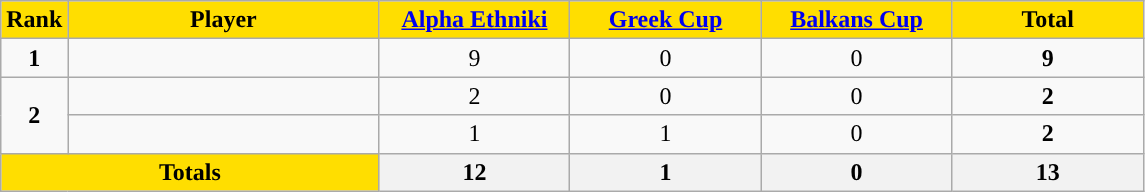<table class="wikitable sortable" style="text-align:center">
<tr>
<th style="background:#FFDE00">Rank</th>
<th width=200 style="background:#FFDE00">Player</th>
<th width=120 style="background:#FFDE00"><a href='#'>Alpha Ethniki</a></th>
<th width=120 style="background:#FFDE00"><a href='#'>Greek Cup</a></th>
<th width=120 style="background:#FFDE00"><a href='#'>Balkans Cup</a></th>
<th width=120 style="background:#FFDE00">Total</th>
</tr>
<tr>
<td><strong>1</strong></td>
<td align=left></td>
<td>9</td>
<td>0</td>
<td>0</td>
<td><strong>9</strong></td>
</tr>
<tr>
<td rowspan=2><strong>2</strong></td>
<td align=left></td>
<td>2</td>
<td>0</td>
<td>0</td>
<td><strong>2</strong></td>
</tr>
<tr>
<td align=left></td>
<td>1</td>
<td>1</td>
<td>0</td>
<td><strong>2</strong></td>
</tr>
<tr class="sortbottom">
<th colspan=2 style="background:#FFDE00"><strong>Totals</strong></th>
<th><strong>12</strong></th>
<th><strong> 1</strong></th>
<th><strong> 0</strong></th>
<th><strong>13</strong></th>
</tr>
</table>
